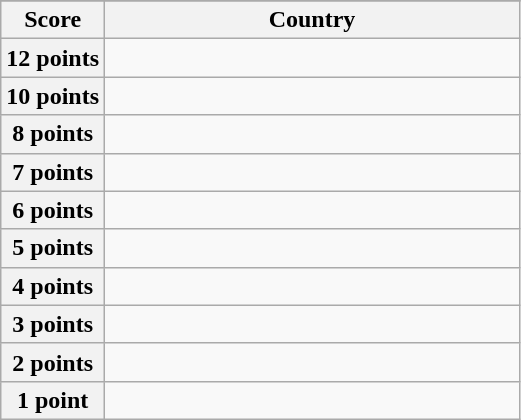<table class="wikitable">
<tr>
</tr>
<tr>
<th scope="col" width="20%">Score</th>
<th scope="col">Country</th>
</tr>
<tr>
<th scope="row">12 points</th>
<td></td>
</tr>
<tr>
<th scope="row">10 points</th>
<td></td>
</tr>
<tr>
<th scope="row">8 points</th>
<td></td>
</tr>
<tr>
<th scope="row">7 points</th>
<td></td>
</tr>
<tr>
<th scope="row">6 points</th>
<td></td>
</tr>
<tr>
<th scope="row">5 points</th>
<td></td>
</tr>
<tr>
<th scope="row">4 points</th>
<td></td>
</tr>
<tr>
<th scope="row">3 points</th>
<td></td>
</tr>
<tr>
<th scope="row">2 points</th>
<td></td>
</tr>
<tr>
<th scope="row">1 point</th>
<td></td>
</tr>
</table>
